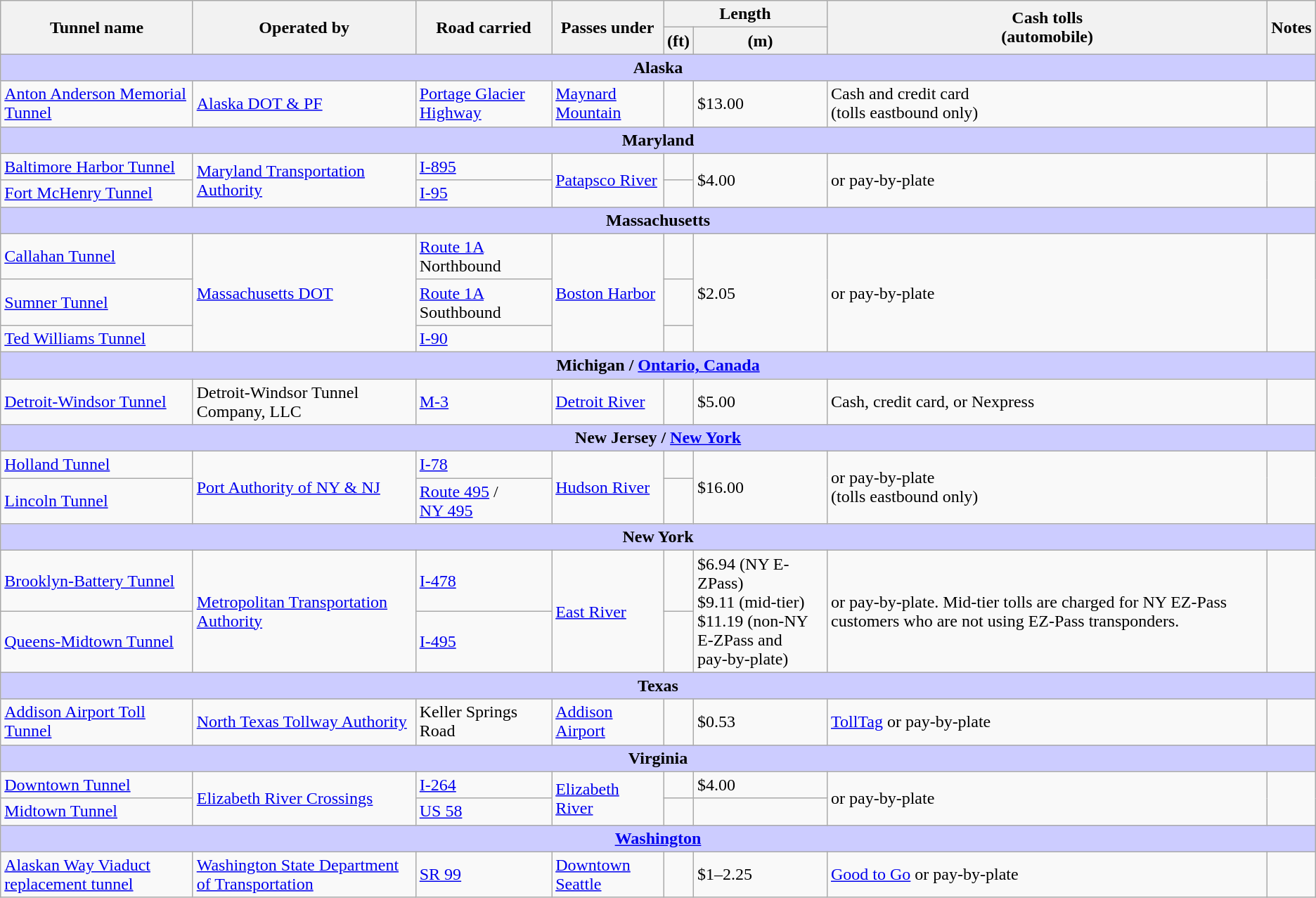<table class=wikitable>
<tr>
<th rowspan=2>Tunnel name</th>
<th rowspan=2>Operated by</th>
<th rowspan=2>Road carried</th>
<th rowspan=2>Passes under</th>
<th colspan=2>Length</th>
<th rowspan=2>Cash tolls<br>(automobile)</th>
<th rowspan=2>Notes</th>
</tr>
<tr>
<th>(ft)</th>
<th>(m)</th>
</tr>
<tr>
<th colspan=8 style="background: #CCCCFF;">Alaska</th>
</tr>
<tr>
<td><a href='#'>Anton Anderson Memorial Tunnel</a></td>
<td><a href='#'>Alaska DOT & PF</a></td>
<td><a href='#'>Portage Glacier Highway</a></td>
<td><a href='#'>Maynard Mountain</a></td>
<td></td>
<td>$13.00</td>
<td>Cash and credit card<br>(tolls eastbound only)</td>
</tr>
<tr>
<th colspan=8 style="background: #CCCCFF;">Maryland</th>
</tr>
<tr>
<td><a href='#'>Baltimore Harbor Tunnel</a></td>
<td rowspan="2"><a href='#'>Maryland Transportation Authority</a></td>
<td><a href='#'>I-895</a></td>
<td rowspan="2"><a href='#'>Patapsco River</a></td>
<td></td>
<td rowspan="2">$4.00</td>
<td rowspan="2"> or pay-by-plate</td>
</tr>
<tr>
<td><a href='#'>Fort McHenry Tunnel</a></td>
<td><a href='#'>I-95</a></td>
<td></td>
</tr>
<tr>
<th colspan=8 style="background: #CCCCFF;">Massachusetts</th>
</tr>
<tr>
<td><a href='#'>Callahan Tunnel</a></td>
<td rowspan="3"><a href='#'>Massachusetts DOT</a></td>
<td><a href='#'>Route 1A</a> Northbound</td>
<td rowspan="3"><a href='#'>Boston Harbor</a></td>
<td></td>
<td rowspan="3">$2.05</td>
<td rowspan="3"> or pay-by-plate</td>
</tr>
<tr>
<td><a href='#'>Sumner Tunnel</a></td>
<td><a href='#'>Route 1A</a> Southbound</td>
<td></td>
</tr>
<tr>
<td><a href='#'>Ted Williams Tunnel</a></td>
<td><a href='#'>I-90</a></td>
<td></td>
</tr>
<tr>
<th colspan=8 style="background: #CCCCFF;">Michigan / <a href='#'>Ontario, Canada</a></th>
</tr>
<tr>
<td><a href='#'>Detroit-Windsor Tunnel</a></td>
<td>Detroit-Windsor Tunnel Company, LLC</td>
<td><a href='#'>M-3</a></td>
<td><a href='#'>Detroit River</a></td>
<td></td>
<td>$5.00</td>
<td>Cash, credit card, or Nexpress</td>
</tr>
<tr>
<th colspan=8 style="background: #CCCCFF;">New Jersey / <a href='#'>New York</a></th>
</tr>
<tr>
<td><a href='#'>Holland Tunnel</a></td>
<td rowspan="2"><a href='#'>Port Authority of NY & NJ</a></td>
<td><a href='#'>I-78</a></td>
<td rowspan="2"><a href='#'>Hudson River</a></td>
<td></td>
<td rowspan="2">$16.00</td>
<td rowspan="2"> or pay-by-plate<br>(tolls eastbound only)</td>
</tr>
<tr>
<td><a href='#'>Lincoln Tunnel</a></td>
<td><a href='#'>Route 495</a> / <a href='#'>NY 495</a></td>
<td></td>
</tr>
<tr>
<th colspan=8 style="background: #CCCCFF;">New York</th>
</tr>
<tr>
<td><a href='#'>Brooklyn-Battery Tunnel</a></td>
<td rowspan="2"><a href='#'>Metropolitan Transportation Authority</a></td>
<td><a href='#'>I-478</a></td>
<td rowspan="2"><a href='#'>East River</a></td>
<td></td>
<td rowspan="2">$6.94 (NY E-ZPass)<br>$9.11 (mid-tier)<br>$11.19 (non-NY E-ZPass and<br>pay-by-plate)</td>
<td rowspan="2"> or pay-by-plate. Mid-tier tolls are charged for NY EZ-Pass customers who are not using EZ-Pass transponders.</td>
</tr>
<tr>
<td><a href='#'>Queens-Midtown Tunnel</a></td>
<td><a href='#'>I-495</a></td>
<td></td>
</tr>
<tr>
<th colspan=8 style="background: #CCCCFF;">Texas</th>
</tr>
<tr>
<td><a href='#'>Addison Airport Toll Tunnel</a></td>
<td><a href='#'>North Texas Tollway Authority</a></td>
<td>Keller Springs Road</td>
<td><a href='#'>Addison Airport</a></td>
<td></td>
<td>$0.53</td>
<td><a href='#'>TollTag</a> or pay-by-plate</td>
</tr>
<tr>
<th colspan=8 style="background: #CCCCFF;">Virginia</th>
</tr>
<tr>
<td><a href='#'>Downtown Tunnel</a></td>
<td rowspan="2"><a href='#'>Elizabeth River Crossings</a></td>
<td><a href='#'>I-264</a></td>
<td rowspan="2"><a href='#'>Elizabeth River</a></td>
<td></td>
<td>$4.00</td>
<td rowspan="2"> or pay-by-plate</td>
</tr>
<tr>
<td><a href='#'>Midtown Tunnel</a></td>
<td><a href='#'>US 58</a></td>
<td></td>
</tr>
<tr>
<th colspan=8 style="background: #CCCCFF;"><a href='#'>Washington</a></th>
</tr>
<tr>
<td><a href='#'>Alaskan Way Viaduct replacement tunnel</a></td>
<td><a href='#'>Washington State Department of Transportation</a></td>
<td><a href='#'>SR 99</a></td>
<td><a href='#'>Downtown Seattle</a></td>
<td></td>
<td>$1–2.25</td>
<td><a href='#'>Good to Go</a> or pay-by-plate</td>
</tr>
</table>
